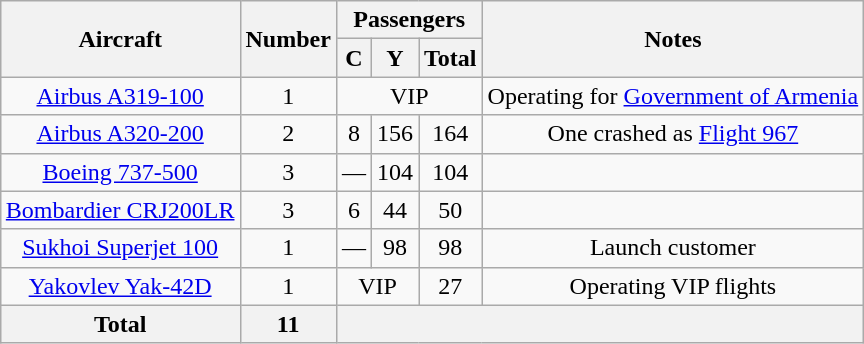<table class="wikitable" style="text-align:center; margin:auto;">
<tr>
<th rowspan="2">Aircraft</th>
<th rowspan="2">Number</th>
<th colspan="3">Passengers</th>
<th rowspan="2">Notes</th>
</tr>
<tr>
<th><abbr>C</abbr></th>
<th><abbr>Y</abbr></th>
<th>Total</th>
</tr>
<tr>
<td><a href='#'>Airbus A319-100</a></td>
<td>1</td>
<td colspan="3">VIP</td>
<td>Operating for <a href='#'>Government of Armenia</a></td>
</tr>
<tr>
<td><a href='#'>Airbus A320-200</a></td>
<td>2</td>
<td>8</td>
<td>156</td>
<td>164</td>
<td>One crashed as <a href='#'>Flight 967</a></td>
</tr>
<tr>
<td><a href='#'>Boeing 737-500</a></td>
<td>3</td>
<td>—</td>
<td>104</td>
<td>104</td>
<td></td>
</tr>
<tr>
<td><a href='#'>Bombardier CRJ200LR</a></td>
<td>3</td>
<td>6</td>
<td>44</td>
<td>50</td>
<td></td>
</tr>
<tr>
<td><a href='#'>Sukhoi Superjet 100</a></td>
<td>1</td>
<td>—</td>
<td>98</td>
<td>98</td>
<td>Launch customer</td>
</tr>
<tr>
<td><a href='#'>Yakovlev Yak-42D</a></td>
<td>1</td>
<td colspan="2">VIP</td>
<td>27</td>
<td>Operating VIP flights</td>
</tr>
<tr>
<th>Total</th>
<th>11</th>
<th colspan=4></th>
</tr>
</table>
